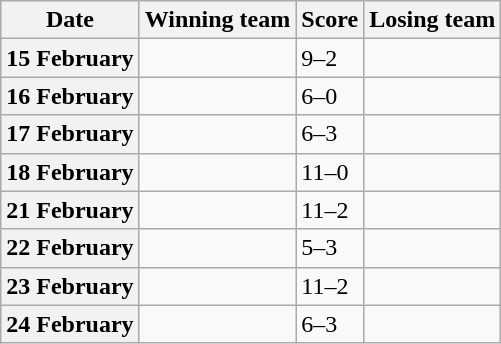<table class="wikitable plainrowheaders">
<tr>
<th scope=col>Date</th>
<th scope=col>Winning team</th>
<th scope=col>Score</th>
<th scope=col>Losing team</th>
</tr>
<tr>
<th scope=row>15 February</th>
<td></td>
<td>9–2</td>
<td></td>
</tr>
<tr>
<th scope=row>16 February</th>
<td></td>
<td>6–0</td>
<td></td>
</tr>
<tr>
<th scope=row>17 February</th>
<td></td>
<td>6–3</td>
<td></td>
</tr>
<tr>
<th scope=row>18 February</th>
<td></td>
<td>11–0</td>
<td></td>
</tr>
<tr>
<th scope=row>21 February</th>
<td></td>
<td>11–2</td>
<td></td>
</tr>
<tr>
<th scope=row>22 February</th>
<td></td>
<td>5–3</td>
<td></td>
</tr>
<tr>
<th scope=row>23 February</th>
<td></td>
<td>11–2</td>
<td></td>
</tr>
<tr>
<th scope=row>24 February</th>
<td></td>
<td>6–3</td>
<td></td>
</tr>
</table>
